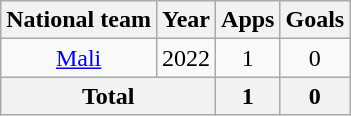<table class="wikitable" style="text-align:center">
<tr>
<th>National team</th>
<th>Year</th>
<th>Apps</th>
<th>Goals</th>
</tr>
<tr>
<td rowspan="1"><a href='#'>Mali</a></td>
<td>2022</td>
<td>1</td>
<td>0</td>
</tr>
<tr>
<th colspan="2">Total</th>
<th>1</th>
<th>0</th>
</tr>
</table>
